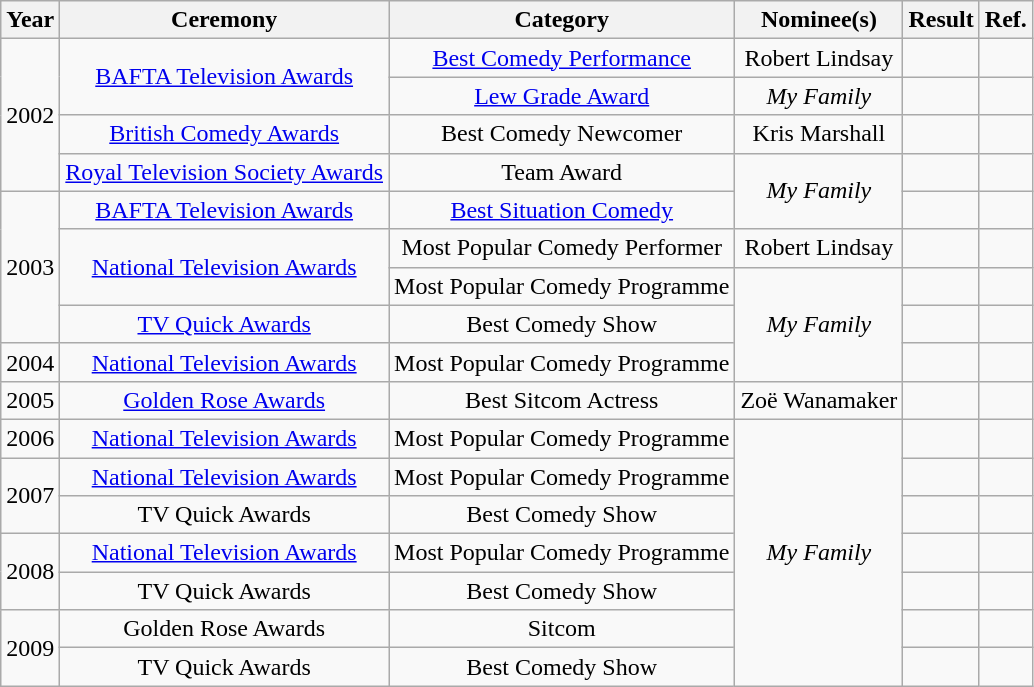<table class="wikitable" style="text-align:center;">
<tr>
<th>Year</th>
<th>Ceremony</th>
<th>Category</th>
<th>Nominee(s)</th>
<th>Result</th>
<th>Ref.</th>
</tr>
<tr>
<td rowspan="4">2002</td>
<td rowspan="2"><a href='#'>BAFTA Television Awards</a></td>
<td><a href='#'>Best Comedy Performance</a></td>
<td>Robert Lindsay</td>
<td></td>
<td></td>
</tr>
<tr>
<td><a href='#'>Lew Grade Award</a></td>
<td><em>My Family</em></td>
<td></td>
<td></td>
</tr>
<tr>
<td><a href='#'>British Comedy Awards</a></td>
<td>Best Comedy Newcomer</td>
<td>Kris Marshall</td>
<td></td>
<td></td>
</tr>
<tr>
<td><a href='#'>Royal Television Society Awards</a></td>
<td>Team Award</td>
<td rowspan="2"><em>My Family</em></td>
<td></td>
<td></td>
</tr>
<tr>
<td rowspan="4">2003</td>
<td><a href='#'>BAFTA Television Awards</a></td>
<td><a href='#'>Best Situation Comedy</a></td>
<td></td>
<td></td>
</tr>
<tr>
<td rowspan="2"><a href='#'>National Television Awards</a></td>
<td>Most Popular Comedy Performer</td>
<td>Robert Lindsay</td>
<td></td>
<td></td>
</tr>
<tr>
<td>Most Popular Comedy Programme</td>
<td rowspan="3"><em>My Family</em></td>
<td></td>
<td></td>
</tr>
<tr>
<td><a href='#'>TV Quick Awards</a></td>
<td>Best Comedy Show</td>
<td></td>
<td></td>
</tr>
<tr>
<td>2004</td>
<td><a href='#'>National Television Awards</a></td>
<td>Most Popular Comedy Programme</td>
<td></td>
<td></td>
</tr>
<tr>
<td>2005</td>
<td><a href='#'>Golden Rose Awards</a></td>
<td>Best Sitcom Actress</td>
<td>Zoë Wanamaker</td>
<td></td>
<td></td>
</tr>
<tr>
<td>2006</td>
<td><a href='#'>National Television Awards</a></td>
<td>Most Popular Comedy Programme</td>
<td rowspan="7"><em>My Family</em></td>
<td></td>
<td></td>
</tr>
<tr>
<td rowspan="2">2007</td>
<td><a href='#'>National Television Awards</a></td>
<td>Most Popular Comedy Programme</td>
<td></td>
<td></td>
</tr>
<tr>
<td>TV Quick Awards</td>
<td>Best Comedy Show</td>
<td></td>
<td></td>
</tr>
<tr>
<td rowspan="2">2008</td>
<td><a href='#'>National Television Awards</a></td>
<td>Most Popular Comedy Programme</td>
<td></td>
<td></td>
</tr>
<tr>
<td>TV Quick Awards</td>
<td>Best Comedy Show</td>
<td></td>
<td></td>
</tr>
<tr>
<td rowspan="2">2009</td>
<td>Golden Rose Awards</td>
<td>Sitcom</td>
<td></td>
<td></td>
</tr>
<tr>
<td>TV Quick Awards</td>
<td>Best Comedy Show</td>
<td></td>
<td></td>
</tr>
</table>
